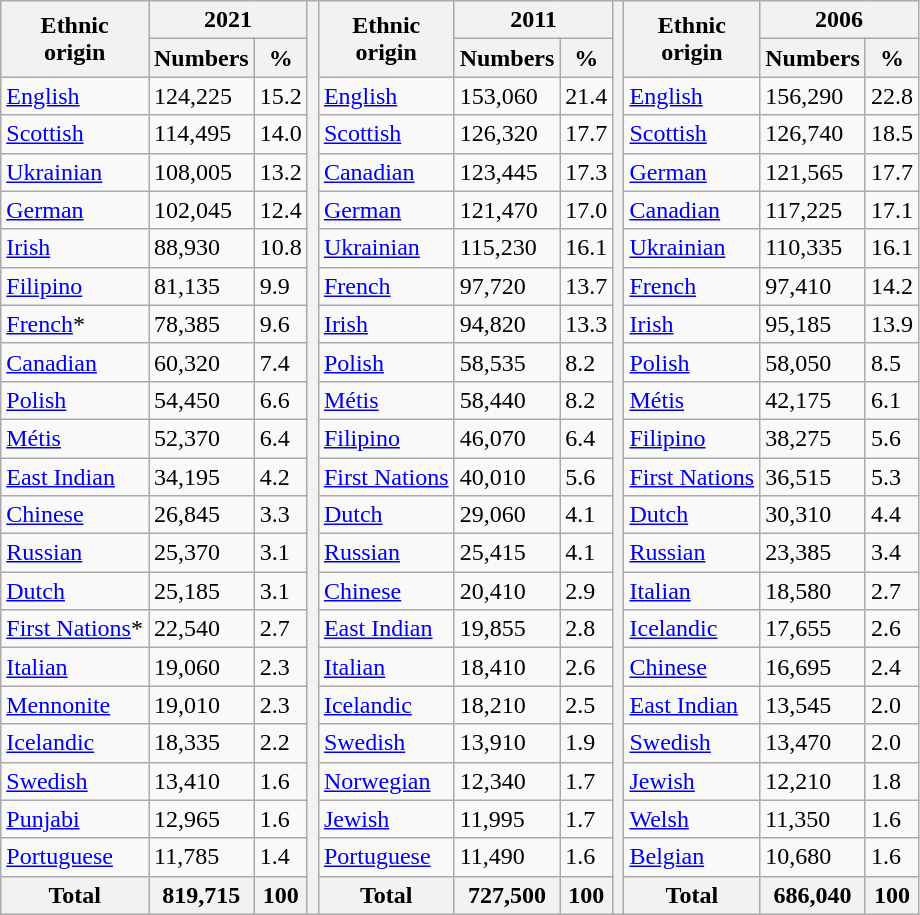<table class="wikitable">
<tr>
<th rowspan=2>Ethnic<br>origin</th>
<th colspan=2>2021</th>
<th rowspan=24 style=></th>
<th ! rowspan=2>Ethnic<br>origin</th>
<th colspan=2>2011</th>
<th rowspan=24 style=></th>
<th rowspan=2>Ethnic<br>origin</th>
<th colspan=2>2006</th>
</tr>
<tr>
<th>Numbers</th>
<th>%</th>
<th>Numbers</th>
<th>%</th>
<th>Numbers</th>
<th>%</th>
</tr>
<tr>
<td><a href='#'>English</a></td>
<td>124,225</td>
<td>15.2</td>
<td><a href='#'>English</a></td>
<td>153,060</td>
<td>21.4</td>
<td><a href='#'>English</a></td>
<td>156,290</td>
<td>22.8</td>
</tr>
<tr>
<td><a href='#'>Scottish</a></td>
<td>114,495</td>
<td>14.0</td>
<td><a href='#'>Scottish</a></td>
<td>126,320</td>
<td>17.7</td>
<td><a href='#'>Scottish</a></td>
<td>126,740</td>
<td>18.5</td>
</tr>
<tr>
<td><a href='#'>Ukrainian</a></td>
<td>108,005</td>
<td>13.2</td>
<td><a href='#'>Canadian</a></td>
<td>123,445</td>
<td>17.3</td>
<td><a href='#'>German</a></td>
<td>121,565</td>
<td>17.7</td>
</tr>
<tr>
<td><a href='#'>German</a></td>
<td>102,045</td>
<td>12.4</td>
<td><a href='#'>German</a></td>
<td>121,470</td>
<td>17.0</td>
<td><a href='#'>Canadian</a></td>
<td>117,225</td>
<td>17.1</td>
</tr>
<tr>
<td><a href='#'>Irish</a></td>
<td>88,930</td>
<td>10.8</td>
<td><a href='#'>Ukrainian</a></td>
<td>115,230</td>
<td>16.1</td>
<td><a href='#'>Ukrainian</a></td>
<td>110,335</td>
<td>16.1</td>
</tr>
<tr>
<td><a href='#'>Filipino</a></td>
<td>81,135</td>
<td>9.9</td>
<td><a href='#'>French</a></td>
<td>97,720</td>
<td>13.7</td>
<td><a href='#'>French</a></td>
<td>97,410</td>
<td>14.2</td>
</tr>
<tr>
<td><a href='#'>French</a>*</td>
<td>78,385</td>
<td>9.6</td>
<td><a href='#'>Irish</a></td>
<td>94,820</td>
<td>13.3</td>
<td><a href='#'>Irish</a></td>
<td>95,185</td>
<td>13.9</td>
</tr>
<tr>
<td><a href='#'>Canadian</a></td>
<td>60,320</td>
<td>7.4</td>
<td><a href='#'>Polish</a></td>
<td>58,535</td>
<td>8.2</td>
<td><a href='#'>Polish</a></td>
<td>58,050</td>
<td>8.5</td>
</tr>
<tr>
<td><a href='#'>Polish</a></td>
<td>54,450</td>
<td>6.6</td>
<td><a href='#'>Métis</a></td>
<td>58,440</td>
<td>8.2</td>
<td><a href='#'>Métis</a></td>
<td>42,175</td>
<td>6.1</td>
</tr>
<tr>
<td><a href='#'>Métis</a></td>
<td>52,370</td>
<td>6.4</td>
<td><a href='#'>Filipino</a></td>
<td>46,070</td>
<td>6.4</td>
<td><a href='#'>Filipino</a></td>
<td>38,275</td>
<td>5.6</td>
</tr>
<tr>
<td><a href='#'>East Indian</a></td>
<td>34,195</td>
<td>4.2</td>
<td><a href='#'>First Nations</a></td>
<td>40,010</td>
<td>5.6</td>
<td><a href='#'>First Nations</a></td>
<td>36,515</td>
<td>5.3</td>
</tr>
<tr>
<td><a href='#'>Chinese</a></td>
<td>26,845</td>
<td>3.3</td>
<td><a href='#'>Dutch</a></td>
<td>29,060</td>
<td>4.1</td>
<td><a href='#'>Dutch</a></td>
<td>30,310</td>
<td>4.4</td>
</tr>
<tr>
<td><a href='#'>Russian</a></td>
<td>25,370</td>
<td>3.1</td>
<td><a href='#'>Russian</a></td>
<td>25,415</td>
<td>4.1</td>
<td><a href='#'>Russian</a></td>
<td>23,385</td>
<td>3.4</td>
</tr>
<tr>
<td><a href='#'>Dutch</a></td>
<td>25,185</td>
<td>3.1</td>
<td><a href='#'>Chinese</a></td>
<td>20,410</td>
<td>2.9</td>
<td><a href='#'>Italian</a></td>
<td>18,580</td>
<td>2.7</td>
</tr>
<tr>
<td><a href='#'>First Nations</a>*</td>
<td>22,540</td>
<td>2.7</td>
<td><a href='#'>East Indian</a></td>
<td>19,855</td>
<td>2.8</td>
<td><a href='#'>Icelandic</a></td>
<td>17,655</td>
<td>2.6</td>
</tr>
<tr>
<td><a href='#'>Italian</a></td>
<td>19,060</td>
<td>2.3</td>
<td><a href='#'>Italian</a></td>
<td>18,410</td>
<td>2.6</td>
<td><a href='#'>Chinese</a></td>
<td>16,695</td>
<td>2.4</td>
</tr>
<tr>
<td><a href='#'>Mennonite</a></td>
<td>19,010</td>
<td>2.3</td>
<td><a href='#'>Icelandic</a></td>
<td>18,210</td>
<td>2.5</td>
<td><a href='#'>East Indian</a></td>
<td>13,545</td>
<td>2.0</td>
</tr>
<tr>
<td><a href='#'>Icelandic</a></td>
<td>18,335</td>
<td>2.2</td>
<td><a href='#'>Swedish</a></td>
<td>13,910</td>
<td>1.9</td>
<td><a href='#'>Swedish</a></td>
<td>13,470</td>
<td>2.0</td>
</tr>
<tr>
<td><a href='#'>Swedish</a></td>
<td>13,410</td>
<td>1.6</td>
<td><a href='#'>Norwegian</a></td>
<td>12,340</td>
<td>1.7</td>
<td><a href='#'>Jewish</a></td>
<td>12,210</td>
<td>1.8</td>
</tr>
<tr>
<td><a href='#'>Punjabi</a></td>
<td>12,965</td>
<td>1.6</td>
<td><a href='#'>Jewish</a></td>
<td>11,995</td>
<td>1.7</td>
<td><a href='#'>Welsh</a></td>
<td>11,350</td>
<td>1.6</td>
</tr>
<tr>
<td><a href='#'>Portuguese</a></td>
<td>11,785</td>
<td>1.4</td>
<td><a href='#'>Portuguese</a></td>
<td>11,490</td>
<td>1.6</td>
<td><a href='#'>Belgian</a></td>
<td>10,680</td>
<td>1.6</td>
</tr>
<tr>
<th>Total</th>
<th>819,715</th>
<th>100</th>
<th>Total</th>
<th>727,500</th>
<th>100</th>
<th>Total</th>
<th>686,040</th>
<th>100</th>
</tr>
</table>
